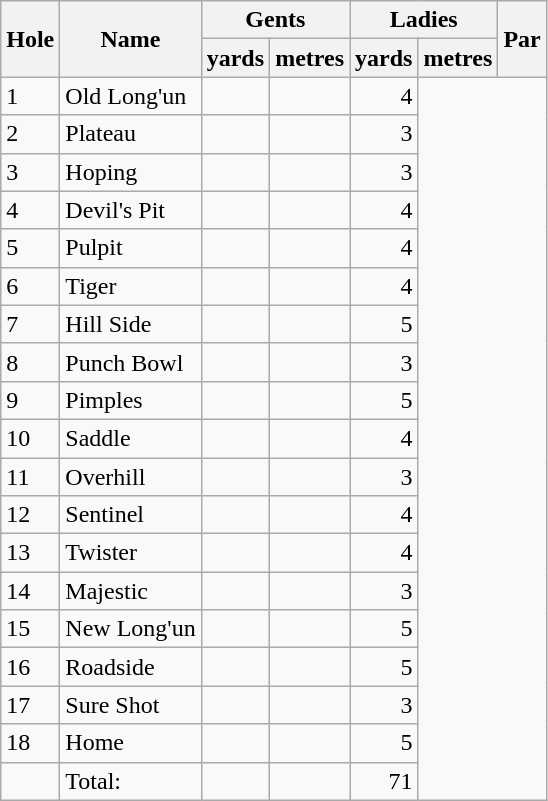<table class="wikitable sortable" border="1">
<tr>
<th rowspan=2>Hole</th>
<th rowspan=2>Name</th>
<th colspan=2>Gents</th>
<th colspan=2>Ladies</th>
<th rowspan=2>Par</th>
</tr>
<tr>
<th>yards</th>
<th>metres</th>
<th>yards</th>
<th>metres</th>
</tr>
<tr>
<td>1</td>
<td>Old Long'un</td>
<td></td>
<td></td>
<td align=right>4</td>
</tr>
<tr>
<td>2</td>
<td>Plateau</td>
<td></td>
<td></td>
<td align=right>3</td>
</tr>
<tr>
<td>3</td>
<td>Hoping</td>
<td></td>
<td></td>
<td align=right>3</td>
</tr>
<tr>
<td>4</td>
<td>Devil's Pit</td>
<td></td>
<td></td>
<td align=right>4</td>
</tr>
<tr>
<td>5</td>
<td>Pulpit</td>
<td></td>
<td></td>
<td align=right>4</td>
</tr>
<tr>
<td>6</td>
<td>Tiger</td>
<td></td>
<td></td>
<td align=right>4</td>
</tr>
<tr>
<td>7</td>
<td>Hill Side</td>
<td></td>
<td></td>
<td align=right>5</td>
</tr>
<tr>
<td>8</td>
<td>Punch Bowl</td>
<td></td>
<td></td>
<td align=right>3</td>
</tr>
<tr>
<td>9</td>
<td>Pimples</td>
<td></td>
<td></td>
<td align=right>5</td>
</tr>
<tr>
<td>10</td>
<td>Saddle</td>
<td></td>
<td></td>
<td align=right>4</td>
</tr>
<tr>
<td>11</td>
<td>Overhill</td>
<td></td>
<td></td>
<td align=right>3</td>
</tr>
<tr>
<td>12</td>
<td>Sentinel</td>
<td></td>
<td></td>
<td align=right>4</td>
</tr>
<tr>
<td>13</td>
<td>Twister</td>
<td></td>
<td></td>
<td align=right>4</td>
</tr>
<tr>
<td>14</td>
<td>Majestic</td>
<td></td>
<td></td>
<td align=right>3</td>
</tr>
<tr>
<td>15</td>
<td>New Long'un</td>
<td></td>
<td></td>
<td align=right>5</td>
</tr>
<tr>
<td>16</td>
<td>Roadside</td>
<td></td>
<td></td>
<td align=right>5</td>
</tr>
<tr>
<td>17</td>
<td>Sure Shot</td>
<td></td>
<td></td>
<td align=right>3</td>
</tr>
<tr>
<td>18</td>
<td>Home</td>
<td></td>
<td></td>
<td align=right>5</td>
</tr>
<tr>
<td></td>
<td>Total:</td>
<td></td>
<td></td>
<td align=right>71</td>
</tr>
</table>
